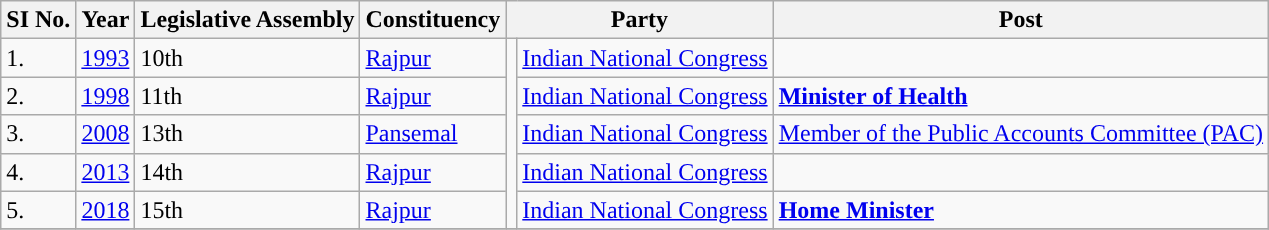<table class ="wikitable">
<tr>
<th>SI No.</th>
<th>Year</th>
<th>Legislative Assembly</th>
<th>Constituency</th>
<th colspan="2">Party</th>
<th>Post</th>
</tr>
<tr>
<td>1.</td>
<td><a href='#'>1993</a></td>
<td>10th</td>
<td><a href='#'>Rajpur</a></td>
<td rowspan="5" style="background-color: "></td>
<td><a href='#'>Indian National Congress</a></td>
<td></td>
</tr>
<tr>
<td>2.</td>
<td><a href='#'>1998</a></td>
<td>11th</td>
<td><a href='#'>Rajpur</a></td>
<td><a href='#'>Indian National Congress</a></td>
<td><strong><a href='#'>Minister of Health</a></strong></td>
</tr>
<tr>
<td>3.</td>
<td><a href='#'>2008</a></td>
<td>13th</td>
<td><a href='#'>Pansemal</a></td>
<td><a href='#'>Indian National Congress</a></td>
<td><a href='#'>Member of the Public Accounts Committee (PAC)</a></td>
</tr>
<tr>
<td>4.</td>
<td><a href='#'>2013</a></td>
<td>14th</td>
<td><a href='#'>Rajpur</a></td>
<td><a href='#'>Indian National Congress</a></td>
</tr>
<tr>
<td>5.</td>
<td><a href='#'>2018</a></td>
<td>15th</td>
<td><a href='#'>Rajpur</a></td>
<td><a href='#'>Indian National Congress</a></td>
<td><strong><a href='#'>Home Minister</a></strong></td>
</tr>
<tr>
</tr>
</table>
